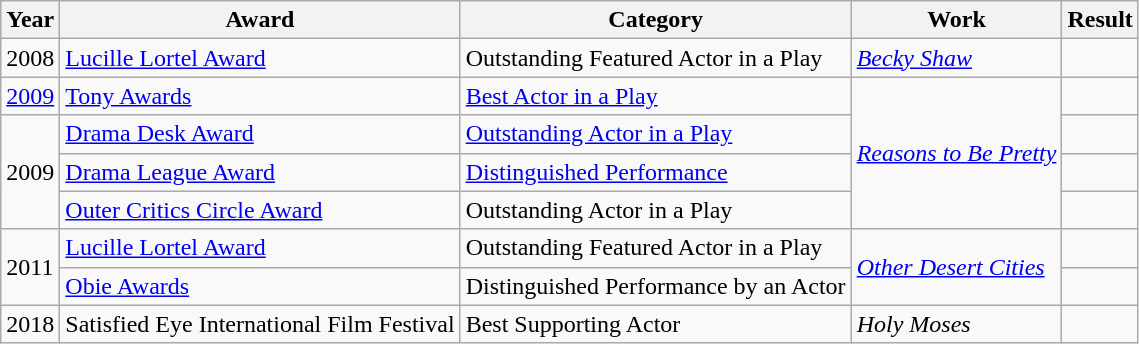<table class="wikitable sortable">
<tr>
<th>Year</th>
<th>Award</th>
<th>Category</th>
<th>Work</th>
<th>Result</th>
</tr>
<tr>
<td>2008</td>
<td><a href='#'>Lucille Lortel Award</a></td>
<td>Outstanding Featured Actor in a Play</td>
<td><em><a href='#'>Becky Shaw</a></em></td>
<td></td>
</tr>
<tr>
<td><a href='#'>2009</a></td>
<td><a href='#'>Tony Awards</a></td>
<td><a href='#'>Best Actor in a Play</a></td>
<td rowspan=4><em><a href='#'>Reasons to Be Pretty</a></em></td>
<td></td>
</tr>
<tr>
<td rowspan="3">2009</td>
<td><a href='#'>Drama Desk Award</a></td>
<td><a href='#'>Outstanding Actor in a Play</a></td>
<td></td>
</tr>
<tr>
<td><a href='#'>Drama League Award</a></td>
<td><a href='#'>Distinguished Performance</a></td>
<td></td>
</tr>
<tr>
<td><a href='#'>Outer Critics Circle Award</a></td>
<td>Outstanding Actor in a Play</td>
<td></td>
</tr>
<tr>
<td rowspan="2">2011</td>
<td><a href='#'>Lucille Lortel Award</a></td>
<td>Outstanding Featured Actor in a Play</td>
<td rowspan=2><em><a href='#'>Other Desert Cities</a></em></td>
<td></td>
</tr>
<tr>
<td><a href='#'>Obie Awards</a></td>
<td>Distinguished Performance by an Actor</td>
<td></td>
</tr>
<tr>
<td>2018</td>
<td>Satisfied Eye International Film Festival</td>
<td>Best Supporting Actor</td>
<td><em>Holy Moses</em></td>
<td></td>
</tr>
</table>
